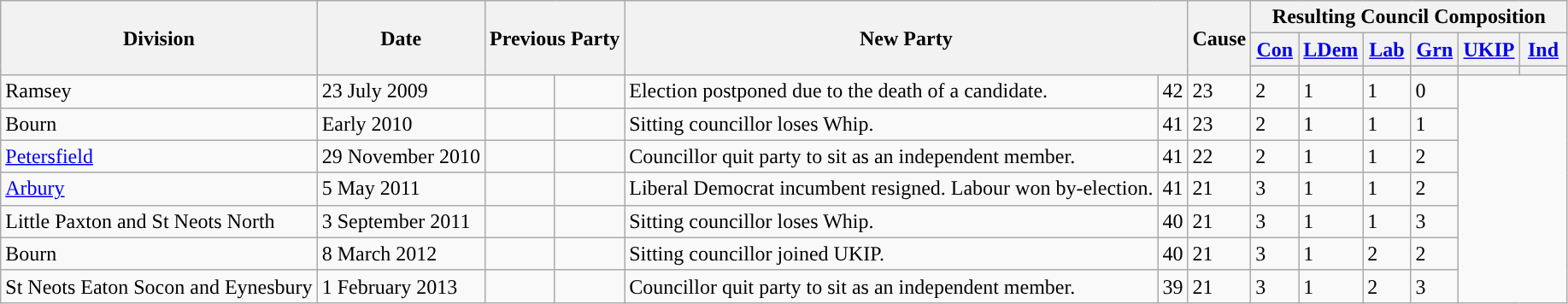<table class="wikitable">
<tr>
<th !  rowspan="3">Division</th>
<th ! rowspan="3">Date</th>
<th !  rowspan=3 colspan=2>Previous Party</th>
<th !  rowspan=3 colspan=2>New Party</th>
<th ! rowspan="3">Cause</th>
<th ! colspan="6">Resulting Council Composition</th>
</tr>
<tr>
<th style="width:30px;" class="unsortable"><a href='#'>Con</a></th>
<th style="width:30px;" class="unsortable"><a href='#'>LDem</a></th>
<th style="width:30px;" class="unsortable"><a href='#'>Lab</a></th>
<th style="width:30px;" class="unsortable"><a href='#'>Grn</a></th>
<th style="width:30px;" class="unsortable"><a href='#'>UKIP</a></th>
<th style="width:30px;" class="unsortable"><a href='#'>Ind</a></th>
</tr>
<tr>
<th class="unsortable" style="color:inherit;background:"></th>
<th class="unsortable" style="color:inherit;background:"></th>
<th class="unsortable" style="color:inherit;background:"></th>
<th class="unsortable" style="color:inherit;background:"></th>
<th class="unsortable" style="color:inherit;background:"></th>
<th class="unsortable" style="color:inherit;background:"></th>
</tr>
<tr>
<td>Ramsey</td>
<td>23 July 2009</td>
<td></td>
<td></td>
<td>Election postponed due to the death of a candidate.</td>
<td>42</td>
<td>23</td>
<td>2</td>
<td>1</td>
<td>1</td>
<td>0</td>
</tr>
<tr>
<td>Bourn</td>
<td>Early 2010</td>
<td></td>
<td></td>
<td>Sitting councillor loses Whip.</td>
<td>41</td>
<td>23</td>
<td>2</td>
<td>1</td>
<td>1</td>
<td>1</td>
</tr>
<tr>
<td><a href='#'>Petersfield</a></td>
<td>29 November 2010</td>
<td></td>
<td></td>
<td>Councillor quit party to sit as an independent member.</td>
<td>41</td>
<td>22</td>
<td>2</td>
<td>1</td>
<td>1</td>
<td>2</td>
</tr>
<tr>
<td><a href='#'>Arbury</a></td>
<td>5 May 2011</td>
<td></td>
<td></td>
<td>Liberal Democrat incumbent resigned. Labour won by-election.</td>
<td>41</td>
<td>21</td>
<td>3</td>
<td>1</td>
<td>1</td>
<td>2</td>
</tr>
<tr>
<td>Little Paxton and St Neots North</td>
<td>3 September 2011</td>
<td></td>
<td></td>
<td>Sitting councillor loses Whip.</td>
<td>40</td>
<td>21</td>
<td>3</td>
<td>1</td>
<td>1</td>
<td>3</td>
</tr>
<tr>
<td>Bourn</td>
<td>8 March 2012</td>
<td></td>
<td></td>
<td>Sitting councillor joined UKIP.</td>
<td>40</td>
<td>21</td>
<td>3</td>
<td>1</td>
<td>2</td>
<td>2</td>
</tr>
<tr>
<td>St Neots Eaton Socon and Eynesbury</td>
<td>1 February 2013</td>
<td></td>
<td></td>
<td>Councillor quit party to sit as an independent member.</td>
<td>39</td>
<td>21</td>
<td>3</td>
<td>1</td>
<td>2</td>
<td>3</td>
</tr>
</table>
